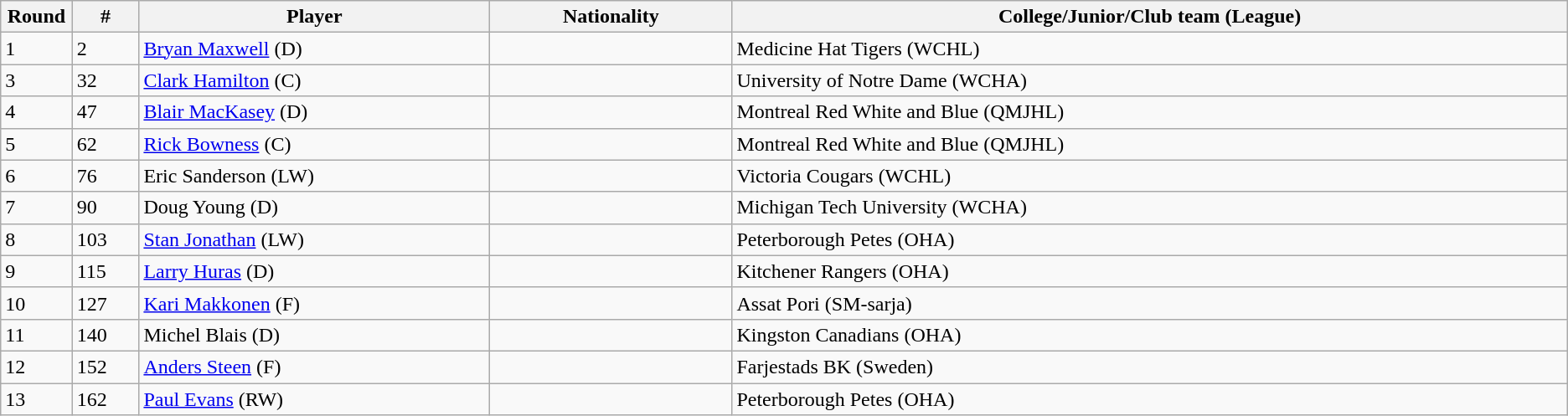<table class="wikitable">
<tr align="center">
<th bgcolor="#DDDDFF" width="4.0%">Round</th>
<th bgcolor="#DDDDFF" width="4.0%">#</th>
<th bgcolor="#DDDDFF" width="21.0%">Player</th>
<th bgcolor="#DDDDFF" width="14.5%">Nationality</th>
<th bgcolor="#DDDDFF" width="50.0%">College/Junior/Club team (League)</th>
</tr>
<tr>
<td>1</td>
<td>2</td>
<td><a href='#'>Bryan Maxwell</a> (D)</td>
<td></td>
<td>Medicine Hat Tigers (WCHL)</td>
</tr>
<tr>
<td>3</td>
<td>32</td>
<td><a href='#'>Clark Hamilton</a> (C)</td>
<td></td>
<td>University of Notre Dame (WCHA)</td>
</tr>
<tr>
<td>4</td>
<td>47</td>
<td><a href='#'>Blair MacKasey</a> (D)</td>
<td></td>
<td>Montreal Red White and Blue (QMJHL)</td>
</tr>
<tr>
<td>5</td>
<td>62</td>
<td><a href='#'>Rick Bowness</a> (C)</td>
<td></td>
<td>Montreal Red White and Blue (QMJHL)</td>
</tr>
<tr>
<td>6</td>
<td>76</td>
<td>Eric Sanderson (LW)</td>
<td></td>
<td>Victoria Cougars (WCHL)</td>
</tr>
<tr>
<td>7</td>
<td>90</td>
<td>Doug Young (D)</td>
<td></td>
<td>Michigan Tech University (WCHA)</td>
</tr>
<tr>
<td>8</td>
<td>103</td>
<td><a href='#'>Stan Jonathan</a> (LW)</td>
<td></td>
<td>Peterborough Petes (OHA)</td>
</tr>
<tr>
<td>9</td>
<td>115</td>
<td><a href='#'>Larry Huras</a> (D)</td>
<td></td>
<td>Kitchener Rangers (OHA)</td>
</tr>
<tr>
<td>10</td>
<td>127</td>
<td><a href='#'>Kari Makkonen</a> (F)</td>
<td></td>
<td>Assat Pori (SM-sarja)</td>
</tr>
<tr>
<td>11</td>
<td>140</td>
<td>Michel Blais (D)</td>
<td></td>
<td>Kingston Canadians (OHA)</td>
</tr>
<tr>
<td>12</td>
<td>152</td>
<td><a href='#'>Anders Steen</a> (F)</td>
<td></td>
<td>Farjestads BK (Sweden)</td>
</tr>
<tr>
<td>13</td>
<td>162</td>
<td><a href='#'>Paul Evans</a> (RW)</td>
<td></td>
<td>Peterborough Petes (OHA)</td>
</tr>
</table>
